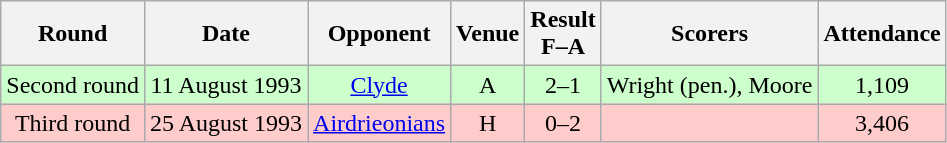<table class="wikitable sortable" style="text-align:center;">
<tr>
<th>Round</th>
<th>Date</th>
<th>Opponent</th>
<th>Venue</th>
<th>Result<br>F–A</th>
<th class=unsortable>Scorers</th>
<th>Attendance</th>
</tr>
<tr bgcolor="#CCFFCC">
<td>Second round</td>
<td>11 August 1993</td>
<td><a href='#'>Clyde</a></td>
<td>A</td>
<td>2–1</td>
<td>Wright (pen.), Moore</td>
<td>1,109</td>
</tr>
<tr bgcolor="#FFCCCC">
<td>Third round</td>
<td>25 August 1993</td>
<td><a href='#'>Airdrieonians</a></td>
<td>H</td>
<td>0–2</td>
<td></td>
<td>3,406</td>
</tr>
</table>
